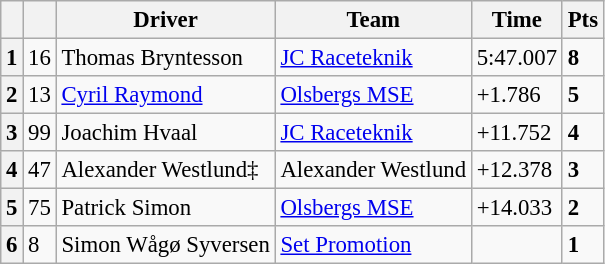<table class=wikitable style="font-size:95%">
<tr>
<th></th>
<th></th>
<th>Driver</th>
<th>Team</th>
<th>Time</th>
<th>Pts</th>
</tr>
<tr>
<th>1</th>
<td>16</td>
<td> Thomas Bryntesson</td>
<td><a href='#'>JC Raceteknik</a></td>
<td>5:47.007</td>
<td><strong>8</strong></td>
</tr>
<tr>
<th>2</th>
<td>13</td>
<td> <a href='#'>Cyril Raymond</a></td>
<td><a href='#'>Olsbergs MSE</a></td>
<td>+1.786</td>
<td><strong>5</strong></td>
</tr>
<tr>
<th>3</th>
<td>99</td>
<td> Joachim Hvaal</td>
<td><a href='#'>JC Raceteknik</a></td>
<td>+11.752</td>
<td><strong>4</strong></td>
</tr>
<tr>
<th>4</th>
<td>47</td>
<td> Alexander Westlund‡</td>
<td>Alexander Westlund</td>
<td>+12.378</td>
<td><strong>3</strong></td>
</tr>
<tr>
<th>5</th>
<td>75</td>
<td> Patrick Simon</td>
<td><a href='#'>Olsbergs MSE</a></td>
<td>+14.033</td>
<td><strong>2</strong></td>
</tr>
<tr>
<th>6</th>
<td>8</td>
<td> Simon Wågø Syversen</td>
<td><a href='#'>Set Promotion</a></td>
<td></td>
<td><strong>1</strong></td>
</tr>
</table>
